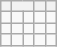<table class="wikitable">
<tr>
<th></th>
<th colspan="2"></th>
<th></th>
<th></th>
</tr>
<tr>
<td></td>
<td></td>
<td></td>
<td></td>
<td></td>
</tr>
<tr>
<td></td>
<td></td>
<td></td>
<td></td>
<td></td>
</tr>
<tr>
<td></td>
<td></td>
<td></td>
<td></td>
<td></td>
</tr>
</table>
